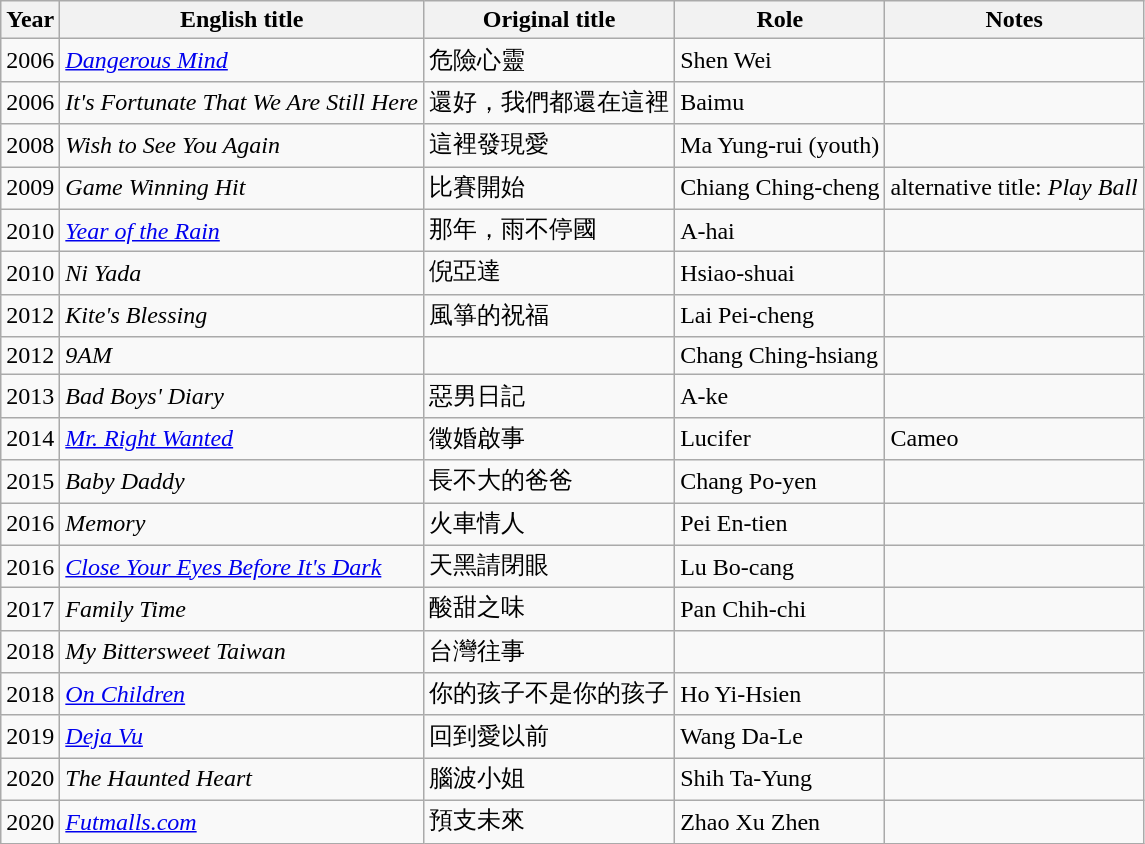<table class="wikitable sortable">
<tr>
<th>Year</th>
<th>English title</th>
<th>Original title</th>
<th>Role</th>
<th class="unsortable">Notes</th>
</tr>
<tr>
<td>2006</td>
<td><em><a href='#'>Dangerous Mind</a></em></td>
<td>危險心靈</td>
<td>Shen Wei</td>
<td></td>
</tr>
<tr>
<td>2006</td>
<td><em>It's Fortunate That We Are Still Here</em></td>
<td>還好，我們都還在這裡</td>
<td>Baimu</td>
<td></td>
</tr>
<tr>
<td>2008</td>
<td><em>Wish to See You Again</em></td>
<td>這裡發現愛</td>
<td>Ma Yung-rui (youth)</td>
<td></td>
</tr>
<tr>
<td>2009</td>
<td><em>Game Winning Hit </em></td>
<td>比賽開始</td>
<td>Chiang Ching-cheng</td>
<td>alternative title: <em>Play Ball</em></td>
</tr>
<tr>
<td>2010</td>
<td><em><a href='#'>Year of the Rain</a></em></td>
<td>那年，雨不停國</td>
<td>A-hai</td>
<td></td>
</tr>
<tr>
<td>2010</td>
<td><em>Ni Yada</em></td>
<td>倪亞達</td>
<td>Hsiao-shuai</td>
<td></td>
</tr>
<tr>
<td>2012</td>
<td><em>Kite's Blessing</em></td>
<td>風箏的祝福</td>
<td>Lai Pei-cheng</td>
<td></td>
</tr>
<tr>
<td>2012</td>
<td><em>9AM</em></td>
<td></td>
<td>Chang Ching-hsiang</td>
<td></td>
</tr>
<tr>
<td>2013</td>
<td><em>Bad Boys' Diary</em></td>
<td>惡男日記</td>
<td>A-ke</td>
<td></td>
</tr>
<tr>
<td>2014</td>
<td><em><a href='#'>Mr. Right Wanted</a></em></td>
<td>徵婚啟事</td>
<td>Lucifer</td>
<td>Cameo</td>
</tr>
<tr>
<td>2015</td>
<td><em>Baby Daddy</em></td>
<td>長不大的爸爸</td>
<td>Chang Po-yen</td>
<td></td>
</tr>
<tr>
<td>2016</td>
<td><em>Memory</em></td>
<td>火車情人</td>
<td>Pei En-tien</td>
<td></td>
</tr>
<tr>
<td>2016</td>
<td><em><a href='#'>Close Your Eyes Before It's Dark</a></em></td>
<td>天黑請閉眼</td>
<td>Lu Bo-cang</td>
<td></td>
</tr>
<tr>
<td>2017</td>
<td><em>Family Time</em></td>
<td>酸甜之味</td>
<td>Pan Chih-chi</td>
<td></td>
</tr>
<tr>
<td>2018</td>
<td><em>My Bittersweet Taiwan</em></td>
<td>台灣往事</td>
<td></td>
<td></td>
</tr>
<tr>
<td>2018</td>
<td><em><a href='#'>On Children</a></em></td>
<td>你的孩子不是你的孩子</td>
<td>Ho Yi-Hsien</td>
<td></td>
</tr>
<tr>
<td>2019</td>
<td><em><a href='#'>Deja Vu</a></em></td>
<td>回到愛以前</td>
<td>Wang Da-Le</td>
<td></td>
</tr>
<tr>
<td>2020</td>
<td><em>The Haunted Heart</em></td>
<td>腦波小姐</td>
<td>Shih Ta-Yung</td>
<td></td>
</tr>
<tr>
<td>2020</td>
<td><em><a href='#'>Futmalls.com</a></em></td>
<td>預支未來</td>
<td>Zhao Xu Zhen</td>
<td></td>
</tr>
</table>
